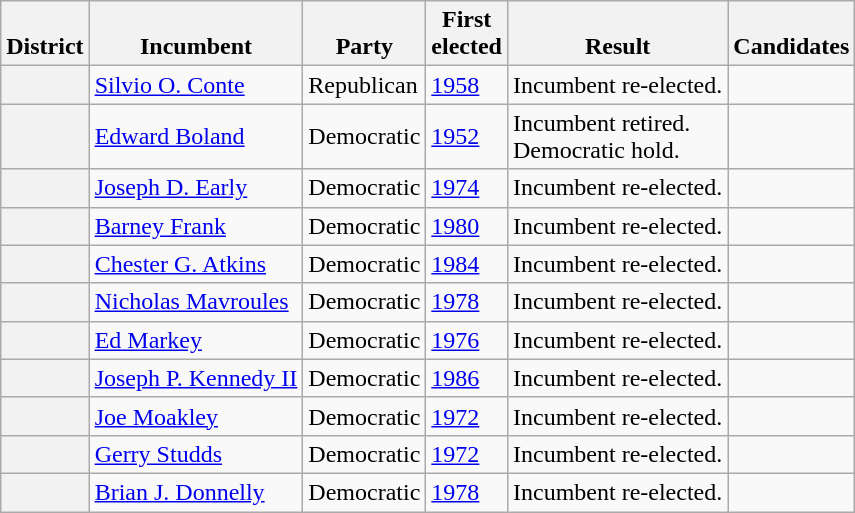<table class=wikitable>
<tr valign=bottom>
<th>District</th>
<th>Incumbent</th>
<th>Party</th>
<th>First<br>elected</th>
<th>Result</th>
<th>Candidates</th>
</tr>
<tr>
<th></th>
<td><a href='#'>Silvio O. Conte</a></td>
<td>Republican</td>
<td><a href='#'>1958</a></td>
<td>Incumbent re-elected.</td>
<td nowrap></td>
</tr>
<tr>
<th></th>
<td><a href='#'>Edward Boland</a></td>
<td>Democratic</td>
<td><a href='#'>1952</a></td>
<td>Incumbent retired.<br>Democratic hold.</td>
<td nowrap></td>
</tr>
<tr>
<th></th>
<td><a href='#'>Joseph D. Early</a></td>
<td>Democratic</td>
<td><a href='#'>1974</a></td>
<td>Incumbent re-elected.</td>
<td nowrap></td>
</tr>
<tr>
<th></th>
<td><a href='#'>Barney Frank</a></td>
<td>Democratic</td>
<td><a href='#'>1980</a></td>
<td>Incumbent re-elected.</td>
<td nowrap></td>
</tr>
<tr>
<th></th>
<td><a href='#'>Chester G. Atkins</a></td>
<td>Democratic</td>
<td><a href='#'>1984</a></td>
<td>Incumbent re-elected.</td>
<td nowrap></td>
</tr>
<tr>
<th></th>
<td><a href='#'>Nicholas Mavroules</a></td>
<td>Democratic</td>
<td><a href='#'>1978</a></td>
<td>Incumbent re-elected.</td>
<td nowrap></td>
</tr>
<tr>
<th></th>
<td><a href='#'>Ed Markey</a></td>
<td>Democratic</td>
<td><a href='#'>1976</a></td>
<td>Incumbent re-elected.</td>
<td nowrap></td>
</tr>
<tr>
<th></th>
<td><a href='#'>Joseph P. Kennedy II</a></td>
<td>Democratic</td>
<td><a href='#'>1986</a></td>
<td>Incumbent re-elected.</td>
<td nowrap></td>
</tr>
<tr>
<th></th>
<td><a href='#'>Joe Moakley</a></td>
<td>Democratic</td>
<td><a href='#'>1972</a></td>
<td>Incumbent re-elected.</td>
<td nowrap></td>
</tr>
<tr>
<th></th>
<td><a href='#'>Gerry Studds</a></td>
<td>Democratic</td>
<td><a href='#'>1972</a></td>
<td>Incumbent re-elected.</td>
<td nowrap></td>
</tr>
<tr>
<th></th>
<td><a href='#'>Brian J. Donnelly</a></td>
<td>Democratic</td>
<td><a href='#'>1978</a></td>
<td>Incumbent re-elected.</td>
<td nowrap></td>
</tr>
</table>
